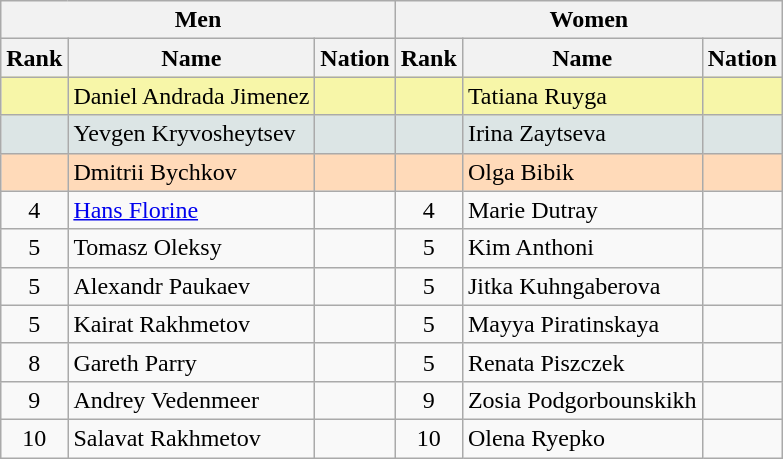<table class="wikitable" style="text-align:center">
<tr>
<th colspan="3">Men</th>
<th colspan="3">Women</th>
</tr>
<tr>
<th>Rank</th>
<th>Name</th>
<th>Nation</th>
<th>Rank</th>
<th>Name</th>
<th>Nation</th>
</tr>
<tr bgcolor="#F7F6A8">
<td></td>
<td align="left">Daniel Andrada Jimenez</td>
<td align="left"></td>
<td></td>
<td align="left">Tatiana Ruyga</td>
<td align="left"></td>
</tr>
<tr bgcolor="#DCE5E5">
<td></td>
<td align="left">Yevgen Kryvosheytsev</td>
<td align="left"></td>
<td></td>
<td align="left">Irina Zaytseva</td>
<td align="left"></td>
</tr>
<tr bgcolor="#FFDAB9">
<td></td>
<td align="left">Dmitrii Bychkov</td>
<td align="left"></td>
<td></td>
<td align="left">Olga Bibik</td>
<td align="left"></td>
</tr>
<tr>
<td align="center">4</td>
<td align="left"><a href='#'>Hans Florine</a></td>
<td align="left"></td>
<td>4</td>
<td align="left">Marie Dutray</td>
<td align="left"></td>
</tr>
<tr>
<td align="center">5</td>
<td align="left">Tomasz Oleksy</td>
<td align="left"></td>
<td>5</td>
<td align="left">Kim Anthoni</td>
<td align="left"></td>
</tr>
<tr>
<td align="center">5</td>
<td align="left">Alexandr Paukaev</td>
<td align="left"></td>
<td>5</td>
<td align="left">Jitka Kuhngaberova</td>
<td align="left"></td>
</tr>
<tr>
<td align="center">5</td>
<td align="left">Kairat Rakhmetov</td>
<td align="left"></td>
<td>5</td>
<td align="left">Mayya Piratinskaya</td>
<td align="left"></td>
</tr>
<tr>
<td align="center">8</td>
<td align="left">Gareth Parry</td>
<td align="left"></td>
<td>5</td>
<td align="left">Renata Piszczek</td>
<td align="left"></td>
</tr>
<tr>
<td>9</td>
<td align="left">Andrey Vedenmeer</td>
<td align="left"></td>
<td>9</td>
<td align="left">Zosia Podgorbounskikh</td>
<td align="left"></td>
</tr>
<tr>
<td>10</td>
<td align="left">Salavat Rakhmetov</td>
<td align="left"></td>
<td>10</td>
<td align="left">Olena Ryepko</td>
<td align="left"></td>
</tr>
</table>
